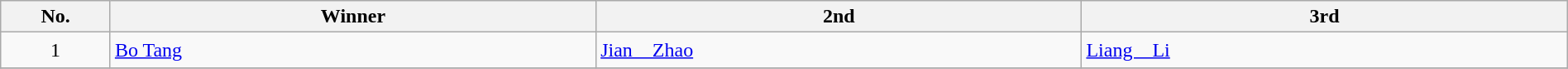<table class="wikitable" width=100%>
<tr>
<th width=7%>No.</th>
<th width=31%>Winner</th>
<th width=31%>2nd</th>
<th width=31%>3rd</th>
</tr>
<tr align=center>
<td>1</td>
<td align=left><a href='#'>Bo Tang</a> </td>
<td align=left><a href='#'>Jian　Zhao</a> </td>
<td align=left><a href='#'>Liang　Li</a> </td>
</tr>
<tr align=center>
</tr>
</table>
